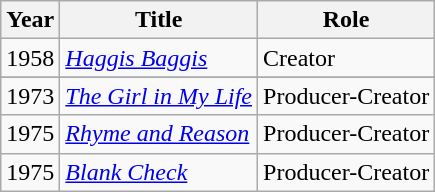<table class="wikitable">
<tr>
<th>Year</th>
<th>Title</th>
<th>Role</th>
</tr>
<tr>
<td>1958</td>
<td><em><a href='#'>Haggis Baggis</a></em></td>
<td>Creator</td>
</tr>
<tr>
</tr>
<tr>
<td>1973</td>
<td><em><a href='#'>The Girl in My Life</a></em></td>
<td>Producer-Creator</td>
</tr>
<tr>
<td>1975</td>
<td><em><a href='#'>Rhyme and Reason</a></em></td>
<td>Producer-Creator</td>
</tr>
<tr>
<td>1975</td>
<td><em><a href='#'>Blank Check</a></em></td>
<td>Producer-Creator</td>
</tr>
</table>
